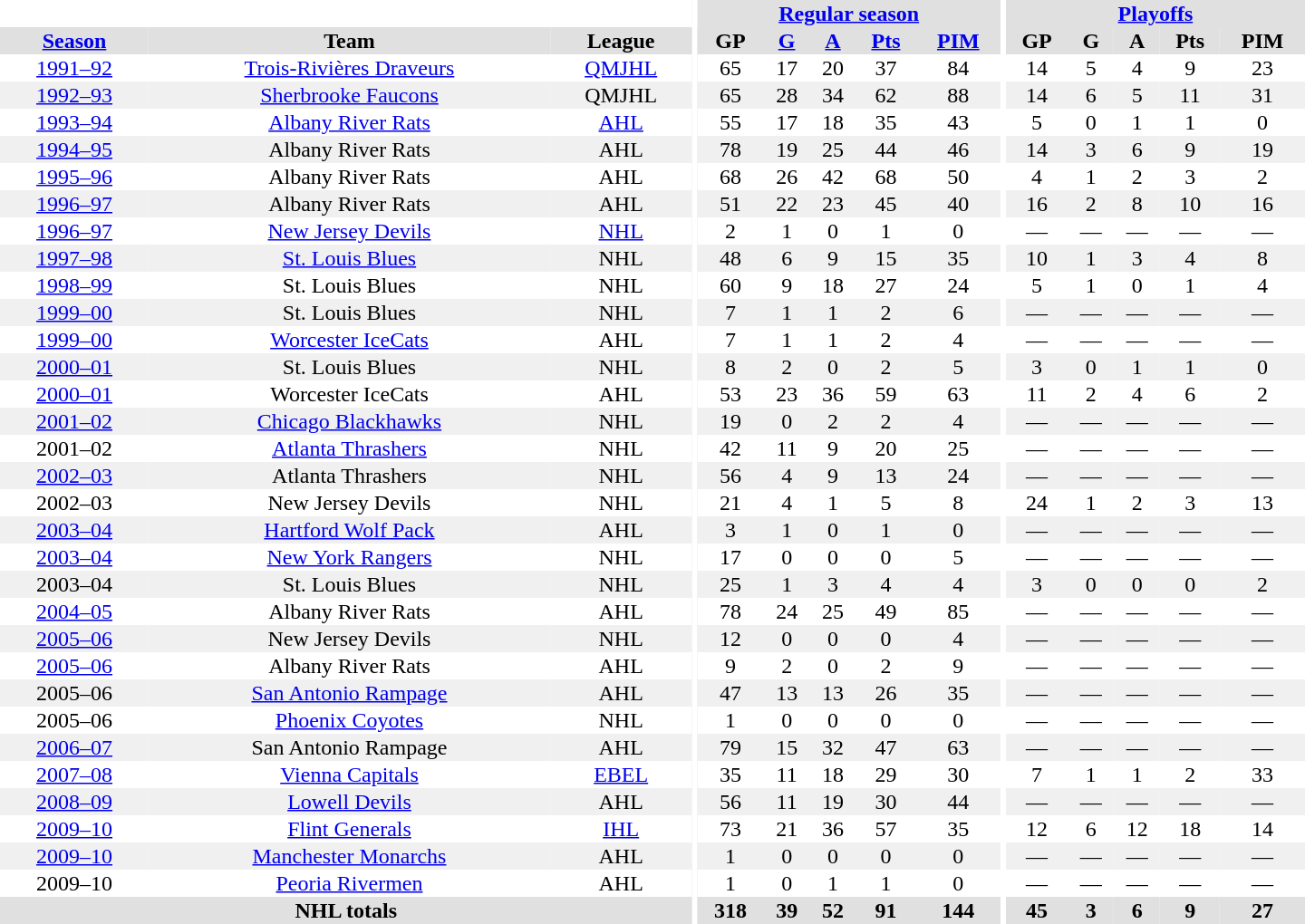<table border="0" cellpadding="1" cellspacing="0" style="text-align:center; width:60em">
<tr bgcolor="#e0e0e0">
<th colspan="3" bgcolor="#ffffff"></th>
<th rowspan="99" bgcolor="#ffffff"></th>
<th colspan="5"><a href='#'>Regular season</a></th>
<th rowspan="99" bgcolor="#ffffff"></th>
<th colspan="5"><a href='#'>Playoffs</a></th>
</tr>
<tr bgcolor="#e0e0e0">
<th><a href='#'>Season</a></th>
<th>Team</th>
<th>League</th>
<th>GP</th>
<th><a href='#'>G</a></th>
<th><a href='#'>A</a></th>
<th><a href='#'>Pts</a></th>
<th><a href='#'>PIM</a></th>
<th>GP</th>
<th>G</th>
<th>A</th>
<th>Pts</th>
<th>PIM</th>
</tr>
<tr>
<td><a href='#'>1991–92</a></td>
<td><a href='#'>Trois-Rivières Draveurs</a></td>
<td><a href='#'>QMJHL</a></td>
<td>65</td>
<td>17</td>
<td>20</td>
<td>37</td>
<td>84</td>
<td>14</td>
<td>5</td>
<td>4</td>
<td>9</td>
<td>23</td>
</tr>
<tr bgcolor="#f0f0f0">
<td><a href='#'>1992–93</a></td>
<td><a href='#'>Sherbrooke Faucons</a></td>
<td>QMJHL</td>
<td>65</td>
<td>28</td>
<td>34</td>
<td>62</td>
<td>88</td>
<td>14</td>
<td>6</td>
<td>5</td>
<td>11</td>
<td>31</td>
</tr>
<tr>
<td><a href='#'>1993–94</a></td>
<td><a href='#'>Albany River Rats</a></td>
<td><a href='#'>AHL</a></td>
<td>55</td>
<td>17</td>
<td>18</td>
<td>35</td>
<td>43</td>
<td>5</td>
<td>0</td>
<td>1</td>
<td>1</td>
<td>0</td>
</tr>
<tr bgcolor="#f0f0f0">
<td><a href='#'>1994–95</a></td>
<td>Albany River Rats</td>
<td>AHL</td>
<td>78</td>
<td>19</td>
<td>25</td>
<td>44</td>
<td>46</td>
<td>14</td>
<td>3</td>
<td>6</td>
<td>9</td>
<td>19</td>
</tr>
<tr>
<td><a href='#'>1995–96</a></td>
<td>Albany River Rats</td>
<td>AHL</td>
<td>68</td>
<td>26</td>
<td>42</td>
<td>68</td>
<td>50</td>
<td>4</td>
<td>1</td>
<td>2</td>
<td>3</td>
<td>2</td>
</tr>
<tr bgcolor="#f0f0f0">
<td><a href='#'>1996–97</a></td>
<td>Albany River Rats</td>
<td>AHL</td>
<td>51</td>
<td>22</td>
<td>23</td>
<td>45</td>
<td>40</td>
<td>16</td>
<td>2</td>
<td>8</td>
<td>10</td>
<td>16</td>
</tr>
<tr>
<td><a href='#'>1996–97</a></td>
<td><a href='#'>New Jersey Devils</a></td>
<td><a href='#'>NHL</a></td>
<td>2</td>
<td>1</td>
<td>0</td>
<td>1</td>
<td>0</td>
<td>—</td>
<td>—</td>
<td>—</td>
<td>—</td>
<td>—</td>
</tr>
<tr bgcolor="#f0f0f0">
<td><a href='#'>1997–98</a></td>
<td><a href='#'>St. Louis Blues</a></td>
<td>NHL</td>
<td>48</td>
<td>6</td>
<td>9</td>
<td>15</td>
<td>35</td>
<td>10</td>
<td>1</td>
<td>3</td>
<td>4</td>
<td>8</td>
</tr>
<tr>
<td><a href='#'>1998–99</a></td>
<td>St. Louis Blues</td>
<td>NHL</td>
<td>60</td>
<td>9</td>
<td>18</td>
<td>27</td>
<td>24</td>
<td>5</td>
<td>1</td>
<td>0</td>
<td>1</td>
<td>4</td>
</tr>
<tr bgcolor="#f0f0f0">
<td><a href='#'>1999–00</a></td>
<td>St. Louis Blues</td>
<td>NHL</td>
<td>7</td>
<td>1</td>
<td>1</td>
<td>2</td>
<td>6</td>
<td>—</td>
<td>—</td>
<td>—</td>
<td>—</td>
<td>—</td>
</tr>
<tr>
<td><a href='#'>1999–00</a></td>
<td><a href='#'>Worcester IceCats</a></td>
<td>AHL</td>
<td>7</td>
<td>1</td>
<td>1</td>
<td>2</td>
<td>4</td>
<td>—</td>
<td>—</td>
<td>—</td>
<td>—</td>
<td>—</td>
</tr>
<tr bgcolor="#f0f0f0">
<td><a href='#'>2000–01</a></td>
<td>St. Louis Blues</td>
<td>NHL</td>
<td>8</td>
<td>2</td>
<td>0</td>
<td>2</td>
<td>5</td>
<td>3</td>
<td>0</td>
<td>1</td>
<td>1</td>
<td>0</td>
</tr>
<tr>
<td><a href='#'>2000–01</a></td>
<td>Worcester IceCats</td>
<td>AHL</td>
<td>53</td>
<td>23</td>
<td>36</td>
<td>59</td>
<td>63</td>
<td>11</td>
<td>2</td>
<td>4</td>
<td>6</td>
<td>2</td>
</tr>
<tr bgcolor="#f0f0f0">
<td><a href='#'>2001–02</a></td>
<td><a href='#'>Chicago Blackhawks</a></td>
<td>NHL</td>
<td>19</td>
<td>0</td>
<td>2</td>
<td>2</td>
<td>4</td>
<td>—</td>
<td>—</td>
<td>—</td>
<td>—</td>
<td>—</td>
</tr>
<tr>
<td>2001–02</td>
<td><a href='#'>Atlanta Thrashers</a></td>
<td>NHL</td>
<td>42</td>
<td>11</td>
<td>9</td>
<td>20</td>
<td>25</td>
<td>—</td>
<td>—</td>
<td>—</td>
<td>—</td>
<td>—</td>
</tr>
<tr bgcolor="#f0f0f0">
<td><a href='#'>2002–03</a></td>
<td>Atlanta Thrashers</td>
<td>NHL</td>
<td>56</td>
<td>4</td>
<td>9</td>
<td>13</td>
<td>24</td>
<td>—</td>
<td>—</td>
<td>—</td>
<td>—</td>
<td>—</td>
</tr>
<tr>
<td>2002–03</td>
<td>New Jersey Devils</td>
<td>NHL</td>
<td>21</td>
<td>4</td>
<td>1</td>
<td>5</td>
<td>8</td>
<td>24</td>
<td>1</td>
<td>2</td>
<td>3</td>
<td>13</td>
</tr>
<tr bgcolor="#f0f0f0">
<td><a href='#'>2003–04</a></td>
<td><a href='#'>Hartford Wolf Pack</a></td>
<td>AHL</td>
<td>3</td>
<td>1</td>
<td>0</td>
<td>1</td>
<td>0</td>
<td>—</td>
<td>—</td>
<td>—</td>
<td>—</td>
<td>—</td>
</tr>
<tr>
<td><a href='#'>2003–04</a></td>
<td><a href='#'>New York Rangers</a></td>
<td>NHL</td>
<td>17</td>
<td>0</td>
<td>0</td>
<td>0</td>
<td>5</td>
<td>—</td>
<td>—</td>
<td>—</td>
<td>—</td>
<td>—</td>
</tr>
<tr bgcolor="#f0f0f0">
<td>2003–04</td>
<td>St. Louis Blues</td>
<td>NHL</td>
<td>25</td>
<td>1</td>
<td>3</td>
<td>4</td>
<td>4</td>
<td>3</td>
<td>0</td>
<td>0</td>
<td>0</td>
<td>2</td>
</tr>
<tr>
<td><a href='#'>2004–05</a></td>
<td>Albany River Rats</td>
<td>AHL</td>
<td>78</td>
<td>24</td>
<td>25</td>
<td>49</td>
<td>85</td>
<td>—</td>
<td>—</td>
<td>—</td>
<td>—</td>
<td>—</td>
</tr>
<tr bgcolor="#f0f0f0">
<td><a href='#'>2005–06</a></td>
<td>New Jersey Devils</td>
<td>NHL</td>
<td>12</td>
<td>0</td>
<td>0</td>
<td>0</td>
<td>4</td>
<td>—</td>
<td>—</td>
<td>—</td>
<td>—</td>
<td>—</td>
</tr>
<tr>
<td><a href='#'>2005–06</a></td>
<td>Albany River Rats</td>
<td>AHL</td>
<td>9</td>
<td>2</td>
<td>0</td>
<td>2</td>
<td>9</td>
<td>—</td>
<td>—</td>
<td>—</td>
<td>—</td>
<td>—</td>
</tr>
<tr bgcolor="#f0f0f0">
<td>2005–06</td>
<td><a href='#'>San Antonio Rampage</a></td>
<td>AHL</td>
<td>47</td>
<td>13</td>
<td>13</td>
<td>26</td>
<td>35</td>
<td>—</td>
<td>—</td>
<td>—</td>
<td>—</td>
<td>—</td>
</tr>
<tr>
<td>2005–06</td>
<td><a href='#'>Phoenix Coyotes</a></td>
<td>NHL</td>
<td>1</td>
<td>0</td>
<td>0</td>
<td>0</td>
<td>0</td>
<td>—</td>
<td>—</td>
<td>—</td>
<td>—</td>
<td>—</td>
</tr>
<tr bgcolor="#f0f0f0">
<td><a href='#'>2006–07</a></td>
<td>San Antonio Rampage</td>
<td>AHL</td>
<td>79</td>
<td>15</td>
<td>32</td>
<td>47</td>
<td>63</td>
<td>—</td>
<td>—</td>
<td>—</td>
<td>—</td>
<td>—</td>
</tr>
<tr>
<td><a href='#'>2007–08</a></td>
<td><a href='#'>Vienna Capitals</a></td>
<td><a href='#'>EBEL</a></td>
<td>35</td>
<td>11</td>
<td>18</td>
<td>29</td>
<td>30</td>
<td>7</td>
<td>1</td>
<td>1</td>
<td>2</td>
<td>33</td>
</tr>
<tr bgcolor="#f0f0f0">
<td><a href='#'>2008–09</a></td>
<td><a href='#'>Lowell Devils</a></td>
<td>AHL</td>
<td>56</td>
<td>11</td>
<td>19</td>
<td>30</td>
<td>44</td>
<td>—</td>
<td>—</td>
<td>—</td>
<td>—</td>
<td>—</td>
</tr>
<tr>
<td><a href='#'>2009–10</a></td>
<td><a href='#'>Flint Generals</a></td>
<td><a href='#'>IHL</a></td>
<td>73</td>
<td>21</td>
<td>36</td>
<td>57</td>
<td>35</td>
<td>12</td>
<td>6</td>
<td>12</td>
<td>18</td>
<td>14</td>
</tr>
<tr bgcolor="#f0f0f0">
<td><a href='#'>2009–10</a></td>
<td><a href='#'>Manchester Monarchs</a></td>
<td>AHL</td>
<td>1</td>
<td>0</td>
<td>0</td>
<td>0</td>
<td>0</td>
<td>—</td>
<td>—</td>
<td>—</td>
<td>—</td>
<td>—</td>
</tr>
<tr>
<td>2009–10</td>
<td><a href='#'>Peoria Rivermen</a></td>
<td>AHL</td>
<td>1</td>
<td>0</td>
<td>1</td>
<td>1</td>
<td>0</td>
<td>—</td>
<td>—</td>
<td>—</td>
<td>—</td>
<td>—</td>
</tr>
<tr bgcolor="#e0e0e0">
<th colspan="3">NHL totals</th>
<th>318</th>
<th>39</th>
<th>52</th>
<th>91</th>
<th>144</th>
<th>45</th>
<th>3</th>
<th>6</th>
<th>9</th>
<th>27</th>
</tr>
</table>
